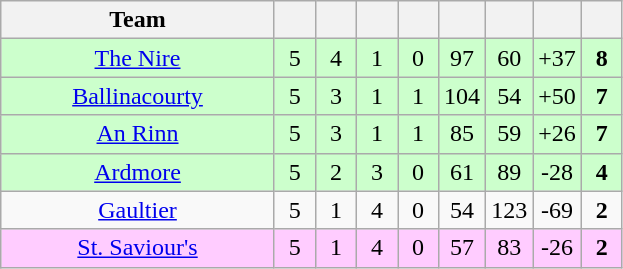<table class="wikitable" style="text-align:center">
<tr>
<th style="width:175px;">Team</th>
<th width="20"></th>
<th width="20"></th>
<th width="20"></th>
<th width="20"></th>
<th width="20"></th>
<th width="20"></th>
<th width="20"></th>
<th width="20"></th>
</tr>
<tr style="background:#cfc;">
<td><a href='#'>The Nire</a></td>
<td>5</td>
<td>4</td>
<td>1</td>
<td>0</td>
<td>97</td>
<td>60</td>
<td>+37</td>
<td><strong>8</strong></td>
</tr>
<tr style="background:#cfc;">
<td><a href='#'>Ballinacourty</a></td>
<td>5</td>
<td>3</td>
<td>1</td>
<td>1</td>
<td>104</td>
<td>54</td>
<td>+50</td>
<td><strong>7</strong></td>
</tr>
<tr style="background:#cfc;">
<td><a href='#'>An Rinn</a></td>
<td>5</td>
<td>3</td>
<td>1</td>
<td>1</td>
<td>85</td>
<td>59</td>
<td>+26</td>
<td><strong>7</strong></td>
</tr>
<tr style="background:#cfc;">
<td><a href='#'>Ardmore</a></td>
<td>5</td>
<td>2</td>
<td>3</td>
<td>0</td>
<td>61</td>
<td>89</td>
<td>-28</td>
<td><strong>4</strong></td>
</tr>
<tr>
<td><a href='#'>Gaultier</a></td>
<td>5</td>
<td>1</td>
<td>4</td>
<td>0</td>
<td>54</td>
<td>123</td>
<td>-69</td>
<td><strong>2</strong></td>
</tr>
<tr style="background:#fcf;">
<td><a href='#'>St. Saviour's</a></td>
<td>5</td>
<td>1</td>
<td>4</td>
<td>0</td>
<td>57</td>
<td>83</td>
<td>-26</td>
<td><strong>2</strong></td>
</tr>
</table>
